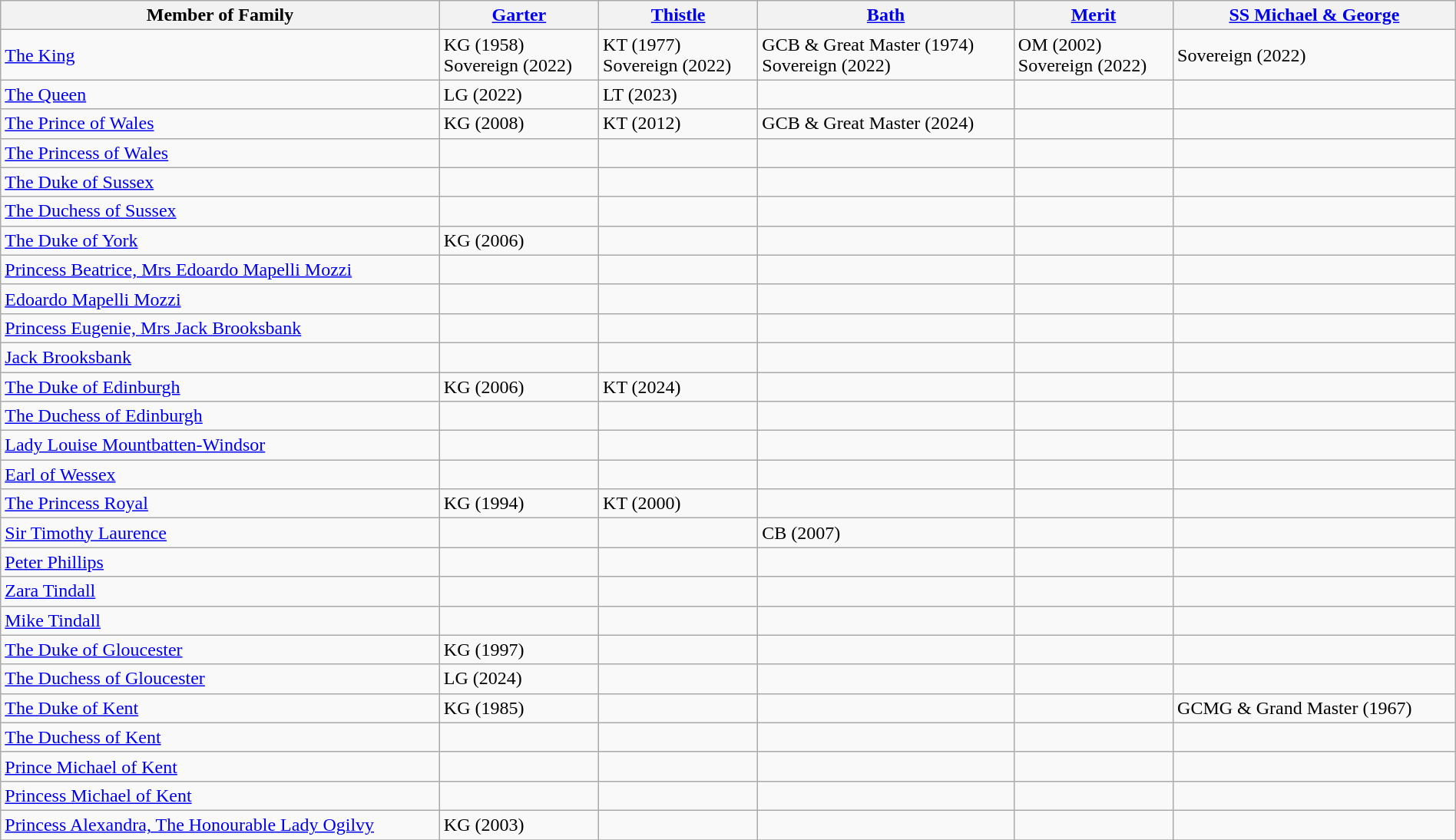<table class=wikitable align=center width=100%>
<tr>
<th>Member of Family</th>
<th><a href='#'>Garter</a></th>
<th><a href='#'>Thistle</a></th>
<th><a href='#'>Bath</a></th>
<th><a href='#'>Merit</a></th>
<th><a href='#'>SS Michael & George</a></th>
</tr>
<tr>
<td><a href='#'>The King</a></td>
<td>KG (1958)<br>Sovereign (2022)</td>
<td>KT (1977)<br>Sovereign (2022)</td>
<td>GCB & Great Master (1974)<br>Sovereign (2022)</td>
<td>OM (2002)<br>Sovereign (2022)</td>
<td>Sovereign (2022)</td>
</tr>
<tr>
<td><a href='#'>The Queen</a></td>
<td>LG (2022)</td>
<td>LT (2023)</td>
<td></td>
<td></td>
<td></td>
</tr>
<tr>
<td><a href='#'>The Prince of Wales</a></td>
<td>KG (2008)</td>
<td>KT (2012)</td>
<td>GCB & Great Master (2024)</td>
<td></td>
<td></td>
</tr>
<tr>
<td><a href='#'>The Princess of Wales</a></td>
<td></td>
<td></td>
<td></td>
<td></td>
<td></td>
</tr>
<tr>
<td><a href='#'>The Duke of Sussex</a></td>
<td></td>
<td></td>
<td></td>
<td></td>
<td></td>
</tr>
<tr>
<td><a href='#'>The Duchess of Sussex</a></td>
<td></td>
<td></td>
<td></td>
<td></td>
<td></td>
</tr>
<tr>
<td><a href='#'>The Duke of York</a></td>
<td>KG (2006)</td>
<td></td>
<td></td>
<td></td>
<td></td>
</tr>
<tr>
<td><a href='#'>Princess Beatrice, Mrs Edoardo Mapelli Mozzi</a></td>
<td></td>
<td></td>
<td></td>
<td></td>
<td></td>
</tr>
<tr>
<td><a href='#'>Edoardo Mapelli Mozzi</a></td>
<td></td>
<td></td>
<td></td>
<td></td>
<td></td>
</tr>
<tr>
<td><a href='#'>Princess Eugenie, Mrs Jack Brooksbank</a></td>
<td></td>
<td></td>
<td></td>
<td></td>
<td></td>
</tr>
<tr>
<td><a href='#'>Jack Brooksbank</a></td>
<td></td>
<td></td>
<td></td>
<td></td>
<td></td>
</tr>
<tr>
<td><a href='#'>The Duke of Edinburgh</a></td>
<td>KG (2006)</td>
<td>KT (2024)</td>
<td></td>
<td></td>
<td></td>
</tr>
<tr>
<td><a href='#'>The Duchess of Edinburgh</a></td>
<td></td>
<td></td>
<td></td>
<td></td>
<td></td>
</tr>
<tr>
<td><a href='#'>Lady Louise Mountbatten-Windsor</a></td>
<td></td>
<td></td>
<td></td>
<td></td>
<td></td>
</tr>
<tr>
<td><a href='#'>Earl of Wessex</a></td>
<td></td>
<td></td>
<td></td>
<td></td>
<td></td>
</tr>
<tr>
<td><a href='#'>The Princess Royal</a></td>
<td>KG (1994)</td>
<td>KT (2000)</td>
<td></td>
<td></td>
<td></td>
</tr>
<tr>
<td><a href='#'>Sir Timothy Laurence</a></td>
<td></td>
<td></td>
<td>CB (2007)</td>
<td></td>
<td></td>
</tr>
<tr>
<td><a href='#'>Peter Phillips</a></td>
<td></td>
<td></td>
<td></td>
<td></td>
<td></td>
</tr>
<tr>
<td><a href='#'>Zara Tindall</a></td>
<td></td>
<td></td>
<td></td>
<td></td>
<td></td>
</tr>
<tr>
<td><a href='#'>Mike Tindall</a></td>
<td></td>
<td></td>
<td></td>
<td></td>
<td></td>
</tr>
<tr>
<td><a href='#'>The Duke of Gloucester</a></td>
<td>KG (1997)</td>
<td></td>
<td></td>
<td></td>
<td></td>
</tr>
<tr>
<td><a href='#'>The Duchess of Gloucester</a></td>
<td>LG (2024)</td>
<td></td>
<td></td>
<td></td>
<td></td>
</tr>
<tr>
<td><a href='#'>The Duke of Kent</a></td>
<td>KG (1985)</td>
<td></td>
<td></td>
<td></td>
<td>GCMG & Grand Master (1967)</td>
</tr>
<tr>
<td><a href='#'>The Duchess of Kent</a></td>
<td></td>
<td></td>
<td></td>
<td></td>
<td></td>
</tr>
<tr>
<td><a href='#'>Prince Michael of Kent</a></td>
<td></td>
<td></td>
<td></td>
<td></td>
<td></td>
</tr>
<tr>
<td><a href='#'>Princess Michael of Kent</a></td>
<td></td>
<td></td>
<td></td>
<td></td>
<td></td>
</tr>
<tr>
<td><a href='#'>Princess Alexandra, The Honourable Lady Ogilvy</a></td>
<td>KG (2003)</td>
<td></td>
<td></td>
<td></td>
<td></td>
</tr>
<tr>
</tr>
</table>
